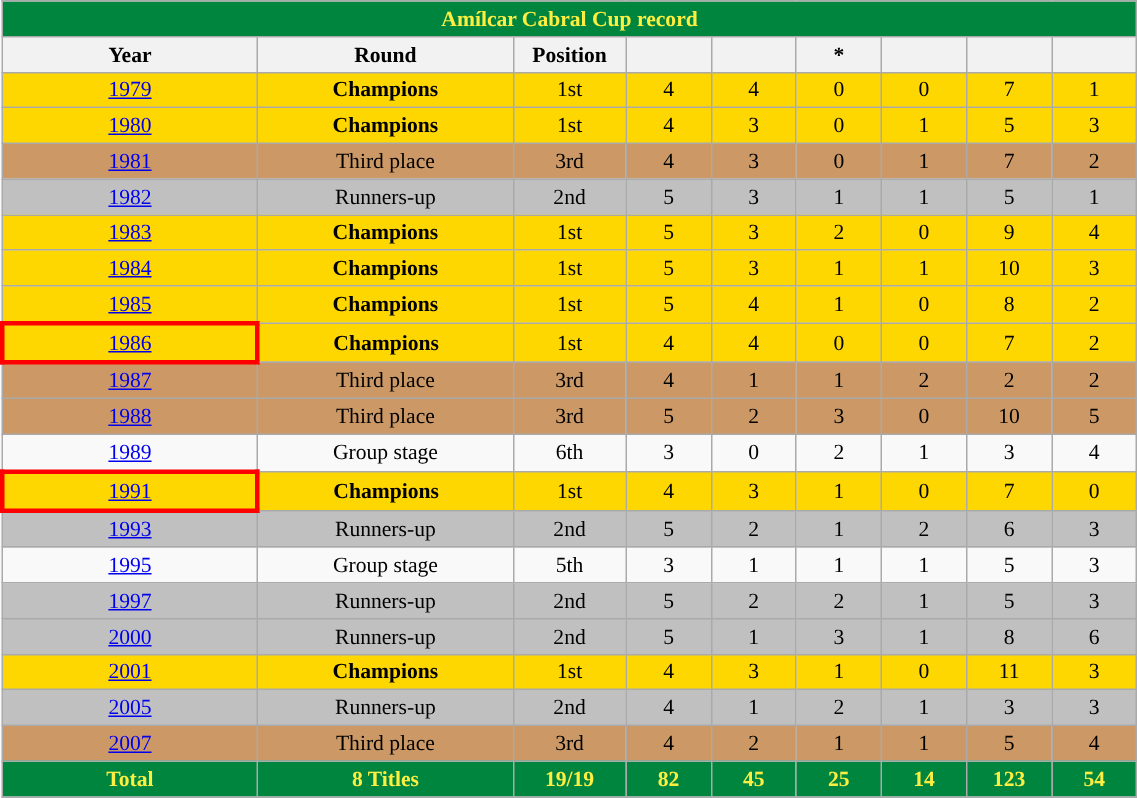<table class="wikitable" style="font-size:90%; text-align:center;" width="60%">
<tr>
<th colspan="9" style="background:#00853F; color:#FDEF42; ">Amílcar Cabral Cup record</th>
</tr>
<tr>
<th width="15%">Year</th>
<th width="15%">Round</th>
<th width="5%">Position</th>
<th width="5%"></th>
<th width="5%"></th>
<th width="5%">*</th>
<th width="5%"></th>
<th width="5%"></th>
<th width="5%"></th>
</tr>
<tr bgcolor="gold">
<td> <a href='#'>1979</a></td>
<td><strong>Champions</strong></td>
<td>1st</td>
<td>4</td>
<td>4</td>
<td>0</td>
<td>0</td>
<td>7</td>
<td>1</td>
</tr>
<tr bgcolor="gold">
<td> <a href='#'>1980</a></td>
<td><strong>Champions</strong></td>
<td>1st</td>
<td>4</td>
<td>3</td>
<td>0</td>
<td>1</td>
<td>5</td>
<td>3</td>
</tr>
<tr style="background:#cc9966;">
<td> <a href='#'>1981</a></td>
<td>Third place</td>
<td>3rd</td>
<td>4</td>
<td>3</td>
<td>0</td>
<td>1</td>
<td>7</td>
<td>2</td>
</tr>
<tr bgcolor="silver">
<td> <a href='#'>1982</a></td>
<td>Runners-up</td>
<td>2nd</td>
<td>5</td>
<td>3</td>
<td>1</td>
<td>1</td>
<td>5</td>
<td>1</td>
</tr>
<tr bgcolor="gold">
<td> <a href='#'>1983</a></td>
<td><strong>Champions</strong></td>
<td>1st</td>
<td>5</td>
<td>3</td>
<td>2</td>
<td>0</td>
<td>9</td>
<td>4</td>
</tr>
<tr bgcolor="gold">
<td> <a href='#'>1984</a></td>
<td><strong>Champions</strong></td>
<td>1st</td>
<td>5</td>
<td>3</td>
<td>1</td>
<td>1</td>
<td>10</td>
<td>3</td>
</tr>
<tr bgcolor="gold">
<td> <a href='#'>1985</a></td>
<td><strong>Champions</strong></td>
<td>1st</td>
<td>5</td>
<td>4</td>
<td>1</td>
<td>0</td>
<td>8</td>
<td>2</td>
</tr>
<tr bgcolor="gold">
<td style="border: 3px solid red "> <a href='#'>1986</a></td>
<td><strong>Champions</strong></td>
<td>1st</td>
<td>4</td>
<td>4</td>
<td>0</td>
<td>0</td>
<td>7</td>
<td>2</td>
</tr>
<tr style="background:#cc9966;">
<td> <a href='#'>1987</a></td>
<td>Third place</td>
<td>3rd</td>
<td>4</td>
<td>1</td>
<td>1</td>
<td>2</td>
<td>2</td>
<td>2</td>
</tr>
<tr style="background:#cc9966;">
<td> <a href='#'>1988</a></td>
<td>Third place</td>
<td>3rd</td>
<td>5</td>
<td>2</td>
<td>3</td>
<td>0</td>
<td>10</td>
<td>5</td>
</tr>
<tr>
<td> <a href='#'>1989</a></td>
<td>Group stage</td>
<td>6th</td>
<td>3</td>
<td>0</td>
<td>2</td>
<td>1</td>
<td>3</td>
<td>4</td>
</tr>
<tr bgcolor="gold">
<td style="border: 3px solid red "> <a href='#'>1991</a></td>
<td><strong>Champions</strong></td>
<td>1st</td>
<td>4</td>
<td>3</td>
<td>1</td>
<td>0</td>
<td>7</td>
<td>0</td>
</tr>
<tr bgcolor="silver">
<td> <a href='#'>1993</a></td>
<td>Runners-up</td>
<td>2nd</td>
<td>5</td>
<td>2</td>
<td>1</td>
<td>2</td>
<td>6</td>
<td>3</td>
</tr>
<tr>
<td> <a href='#'>1995</a></td>
<td>Group stage</td>
<td>5th</td>
<td>3</td>
<td>1</td>
<td>1</td>
<td>1</td>
<td>5</td>
<td>3</td>
</tr>
<tr bgcolor="silver">
<td> <a href='#'>1997</a></td>
<td>Runners-up</td>
<td>2nd</td>
<td>5</td>
<td>2</td>
<td>2</td>
<td>1</td>
<td>5</td>
<td>3</td>
</tr>
<tr bgcolor="silver">
<td> <a href='#'>2000</a></td>
<td>Runners-up</td>
<td>2nd</td>
<td>5</td>
<td>1</td>
<td>3</td>
<td>1</td>
<td>8</td>
<td>6</td>
</tr>
<tr bgcolor="gold">
<td> <a href='#'>2001</a></td>
<td><strong>Champions</strong></td>
<td>1st</td>
<td>4</td>
<td>3</td>
<td>1</td>
<td>0</td>
<td>11</td>
<td>3</td>
</tr>
<tr bgcolor="silver">
<td> <a href='#'>2005</a></td>
<td>Runners-up</td>
<td>2nd</td>
<td>4</td>
<td>1</td>
<td>2</td>
<td>1</td>
<td>3</td>
<td>3</td>
</tr>
<tr style="background:#cc9966;">
<td> <a href='#'>2007</a></td>
<td>Third place</td>
<td>3rd</td>
<td>4</td>
<td>2</td>
<td>1</td>
<td>1</td>
<td>5</td>
<td>4</td>
</tr>
<tr>
<th style="background:#00853F; color:#FDEF42; ">Total</th>
<th style="background:#00853F; color:#FDEF42; ">8 Titles</th>
<th style="background:#00853F; color:#FDEF42; ">19/19</th>
<th style="background:#00853F; color:#FDEF42; ">82</th>
<th style="background:#00853F; color:#FDEF42; ">45</th>
<th style="background:#00853F; color:#FDEF42; ">25</th>
<th style="background:#00853F; color:#FDEF42; ">14</th>
<th style="background:#00853F; color:#FDEF42; ">123</th>
<th style="background:#00853F; color:#FDEF42; ">54</th>
</tr>
</table>
